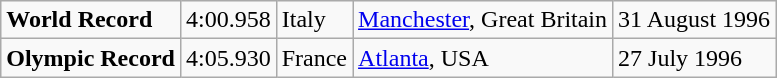<table class="wikitable">
<tr>
<td><strong>World Record</strong></td>
<td>4:00.958</td>
<td>Italy</td>
<td><a href='#'>Manchester</a>, Great Britain</td>
<td>31 August 1996</td>
</tr>
<tr>
<td><strong>Olympic Record</strong></td>
<td>4:05.930</td>
<td>France</td>
<td><a href='#'>Atlanta</a>, USA</td>
<td>27 July 1996</td>
</tr>
</table>
